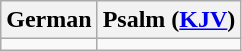<table class="wikitable">
<tr>
<th>German</th>
<th>Psalm (<a href='#'>KJV</a>)</th>
</tr>
<tr>
<td></td>
<td valign=top></td>
</tr>
</table>
